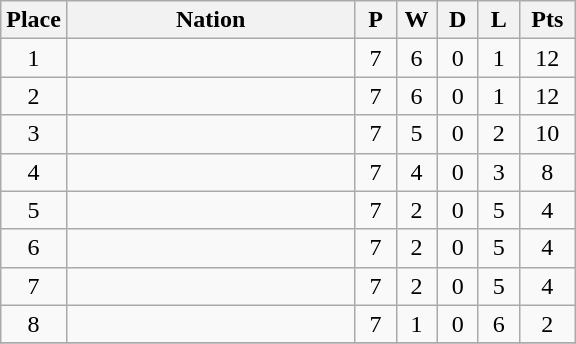<table class=wikitable style=text-align:center>
<tr>
<th width=35>Place</th>
<th width=185>Nation</th>
<th width=20>P</th>
<th width=20>W</th>
<th width=20>D</th>
<th width=20>L</th>
<th width=30>Pts</th>
</tr>
<tr>
<td>1</td>
<td style=text-align:left></td>
<td>7</td>
<td>6</td>
<td>0</td>
<td>1</td>
<td>12</td>
</tr>
<tr>
<td>2</td>
<td style=text-align:left></td>
<td>7</td>
<td>6</td>
<td>0</td>
<td>1</td>
<td>12</td>
</tr>
<tr>
<td>3</td>
<td style=text-align:left></td>
<td>7</td>
<td>5</td>
<td>0</td>
<td>2</td>
<td>10</td>
</tr>
<tr>
<td>4</td>
<td style=text-align:left></td>
<td>7</td>
<td>4</td>
<td>0</td>
<td>3</td>
<td>8</td>
</tr>
<tr>
<td>5</td>
<td style=text-align:left></td>
<td>7</td>
<td>2</td>
<td>0</td>
<td>5</td>
<td>4</td>
</tr>
<tr>
<td>6</td>
<td style=text-align:left></td>
<td>7</td>
<td>2</td>
<td>0</td>
<td>5</td>
<td>4</td>
</tr>
<tr>
<td>7</td>
<td style=text-align:left></td>
<td>7</td>
<td>2</td>
<td>0</td>
<td>5</td>
<td>4</td>
</tr>
<tr>
<td>8</td>
<td style=text-align:left></td>
<td>7</td>
<td>1</td>
<td>0</td>
<td>6</td>
<td>2</td>
</tr>
<tr>
</tr>
</table>
